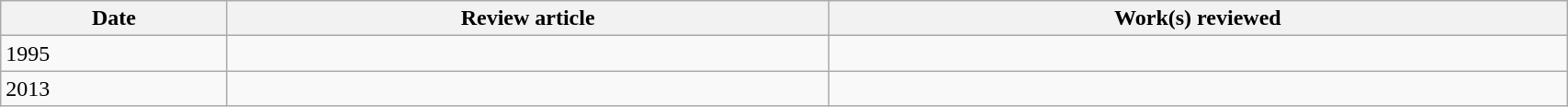<table class='wikitable sortable' width='90%'>
<tr>
<th>Date</th>
<th class='unsortable'>Review article</th>
<th class='unsortable'>Work(s) reviewed</th>
</tr>
<tr>
<td>1995</td>
<td></td>
<td></td>
</tr>
<tr>
<td>2013</td>
<td></td>
<td></td>
</tr>
</table>
